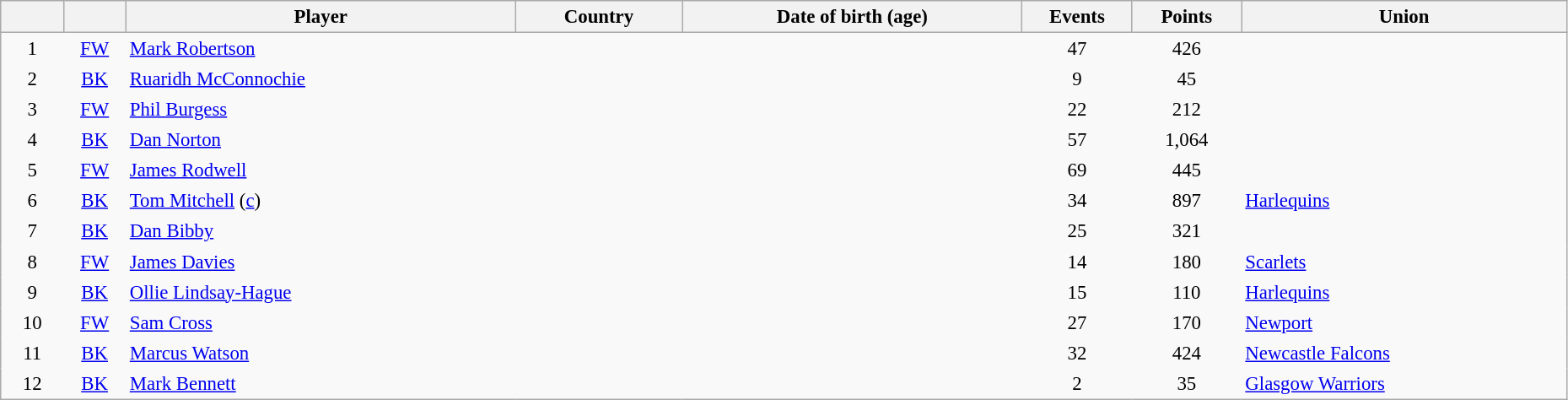<table class="sortable wikitable" style="font-size:95%; width: 98%">
<tr>
<th scope="col" style="width:4%"></th>
<th scope="col" style="width:4%"></th>
<th scope="col">Player</th>
<th scope="col">Country</th>
<th scope="col">Date of birth (age)</th>
<th scope="col" style="width:7%">Events</th>
<th scope="col" style="width:7%">Points</th>
<th scope="col">Union</th>
</tr>
<tr>
<td style="text-align:center; border:0">1</td>
<td style="text-align:center; border:0"><a href='#'>FW</a></td>
<td style="text-align:left; border:0"><a href='#'>Mark Robertson</a></td>
<td style="text-align:left; border:0"></td>
<td style="text-align:left; border:0"></td>
<td style="text-align:center; border:0">47</td>
<td style="text-align:center; border:0">426</td>
<td style="text-align:left; border:0"></td>
</tr>
<tr>
<td style="text-align:center; border:0">2</td>
<td style="text-align:center; border:0"><a href='#'>BK</a></td>
<td style="text-align:left; border:0"><a href='#'>Ruaridh McConnochie</a></td>
<td style="text-align:left; border:0"></td>
<td style="text-align:left; border:0"></td>
<td style="text-align:center; border:0">9</td>
<td style="text-align:center; border:0">45</td>
<td style="text-align:left; border:0"></td>
</tr>
<tr>
<td style="text-align:center; border:0">3</td>
<td style="text-align:center; border:0"><a href='#'>FW</a></td>
<td style="text-align:left; border:0"><a href='#'>Phil Burgess</a></td>
<td style="text-align:left; border:0"></td>
<td style="text-align:left; border:0"></td>
<td style="text-align:center; border:0">22</td>
<td style="text-align:center; border:0">212</td>
<td style="text-align:left; border:0"></td>
</tr>
<tr>
<td style="text-align:center; border:0">4</td>
<td style="text-align:center; border:0"><a href='#'>BK</a></td>
<td style="text-align:left; border:0"><a href='#'>Dan Norton</a></td>
<td style="text-align:left; border:0"></td>
<td style="text-align:left; border:0"></td>
<td style="text-align:center; border:0">57</td>
<td style="text-align:center; border:0">1,064</td>
<td style="text-align:left; border:0"></td>
</tr>
<tr>
<td style="text-align:center; border:0">5</td>
<td style="text-align:center; border:0"><a href='#'>FW</a></td>
<td style="text-align:left; border:0"><a href='#'>James Rodwell</a></td>
<td style="text-align:left; border:0"></td>
<td style="text-align:left; border:0"></td>
<td style="text-align:center; border:0">69</td>
<td style="text-align:center; border:0">445</td>
<td style="text-align:left; border:0"></td>
</tr>
<tr>
<td style="text-align:center; border:0">6</td>
<td style="text-align:center; border:0"><a href='#'>BK</a></td>
<td style="text-align:left; border:0"><a href='#'>Tom Mitchell</a> (<a href='#'>c</a>)</td>
<td style="text-align:left; border:0"></td>
<td style="text-align:left; border:0"></td>
<td style="text-align:center; border:0">34</td>
<td style="text-align:center; border:0">897</td>
<td style="text-align:left; border:0"> <a href='#'>Harlequins</a></td>
</tr>
<tr>
<td style="text-align:center; border:0">7</td>
<td style="text-align:center; border:0"><a href='#'>BK</a></td>
<td style="text-align:left; border:0"><a href='#'>Dan Bibby</a></td>
<td style="text-align:left; border:0"></td>
<td style="text-align:left; border:0"></td>
<td style="text-align:center; border:0">25</td>
<td style="text-align:center; border:0">321</td>
<td style="text-align:left; border:0"></td>
</tr>
<tr>
<td style="text-align:center; border:0">8</td>
<td style="text-align:center; border:0"><a href='#'>FW</a></td>
<td style="text-align:left; border:0"><a href='#'>James Davies</a></td>
<td style="text-align:left; border:0"></td>
<td style="text-align:left; border:0"></td>
<td style="text-align:center; border:0">14</td>
<td style="text-align:center; border:0">180</td>
<td style="text-align:left; border:0"> <a href='#'>Scarlets</a></td>
</tr>
<tr>
<td style="text-align:center; border:0">9</td>
<td style="text-align:center; border:0"><a href='#'>BK</a></td>
<td style="text-align:left; border:0"><a href='#'>Ollie Lindsay-Hague</a></td>
<td style="text-align:left; border:0"></td>
<td style="text-align:left; border:0"></td>
<td style="text-align:center; border:0">15</td>
<td style="text-align:center; border:0">110</td>
<td style="text-align:left; border:0"> <a href='#'>Harlequins</a></td>
</tr>
<tr>
<td style="text-align:center; border:0">10</td>
<td style="text-align:center; border:0"><a href='#'>FW</a></td>
<td style="text-align:left; border:0"><a href='#'>Sam Cross</a></td>
<td style="text-align:left; border:0"></td>
<td style="text-align:left; border:0"></td>
<td style="text-align:center; border:0">27</td>
<td style="text-align:center; border:0">170</td>
<td style="text-align:left; border:0"> <a href='#'>Newport</a></td>
</tr>
<tr>
<td style="text-align:center; border:0">11</td>
<td style="text-align:center; border:0"><a href='#'>BK</a></td>
<td style="text-align:left; border:0"><a href='#'>Marcus Watson</a></td>
<td style="text-align:left; border:0"></td>
<td style="text-align:left; border:0"></td>
<td style="text-align:center; border:0">32</td>
<td style="text-align:center; border:0">424</td>
<td style="text-align:left; border:0"> <a href='#'>Newcastle Falcons</a></td>
</tr>
<tr>
<td style="text-align:center; border:0">12</td>
<td style="text-align:center; border:0"><a href='#'>BK</a></td>
<td style="text-align:left; border:0"><a href='#'>Mark Bennett</a></td>
<td style="text-align:left; border:0"></td>
<td style="text-align:left; border:0"></td>
<td style="text-align:center; border:0">2</td>
<td style="text-align:center; border:0">35</td>
<td style="text-align:left; border:0"> <a href='#'>Glasgow Warriors</a></td>
</tr>
</table>
